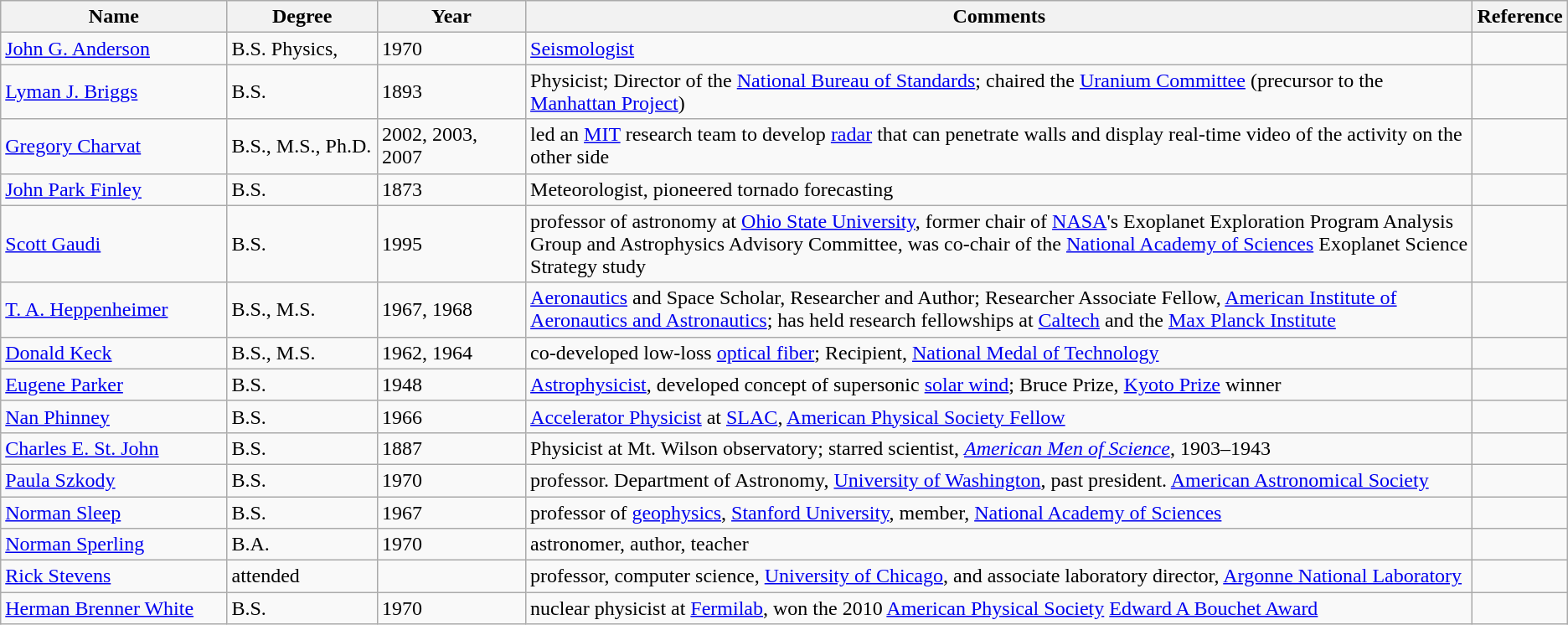<table class="wikitable sortable">
<tr>
<th style="width:15%;">Name</th>
<th style="width:10%;">Degree</th>
<th style="width:10%;">Year</th>
<th style="width:65%;">Comments</th>
<th style="width:5%;">Reference</th>
</tr>
<tr>
<td><a href='#'>John G. Anderson</a></td>
<td>B.S. Physics,</td>
<td>1970</td>
<td><a href='#'>Seismologist</a></td>
<td></td>
</tr>
<tr>
<td><a href='#'>Lyman J. Briggs</a></td>
<td>B.S.</td>
<td>1893</td>
<td>Physicist; Director of the <a href='#'>National Bureau of Standards</a>; chaired the <a href='#'>Uranium Committee</a> (precursor to the <a href='#'>Manhattan Project</a>)</td>
<td></td>
</tr>
<tr>
<td><a href='#'>Gregory Charvat</a></td>
<td>B.S., M.S., Ph.D.</td>
<td>2002, 2003, 2007</td>
<td>led an <a href='#'>MIT</a> research team to develop <a href='#'>radar</a> that can penetrate walls and display real-time video of the activity on the other side</td>
<td></td>
</tr>
<tr>
<td><a href='#'>John Park Finley</a></td>
<td>B.S.</td>
<td>1873</td>
<td>Meteorologist, pioneered tornado forecasting</td>
<td></td>
</tr>
<tr>
<td><a href='#'>Scott Gaudi</a></td>
<td>B.S.</td>
<td>1995</td>
<td>professor of astronomy at <a href='#'>Ohio State University</a>, former chair of <a href='#'>NASA</a>'s Exoplanet Exploration Program Analysis Group and Astrophysics Advisory Committee, was co-chair of the <a href='#'>National Academy of Sciences</a> Exoplanet Science Strategy study</td>
<td></td>
</tr>
<tr>
<td><a href='#'>T. A. Heppenheimer</a></td>
<td>B.S., M.S.</td>
<td>1967, 1968</td>
<td><a href='#'>Aeronautics</a> and Space Scholar, Researcher and Author; Researcher Associate Fellow, <a href='#'>American Institute of Aeronautics and Astronautics</a>; has held research fellowships at <a href='#'>Caltech</a> and the <a href='#'>Max Planck Institute</a></td>
<td></td>
</tr>
<tr>
<td><a href='#'>Donald Keck</a></td>
<td>B.S., M.S.</td>
<td>1962, 1964</td>
<td>co-developed low-loss <a href='#'>optical fiber</a>; Recipient, <a href='#'>National Medal of Technology</a></td>
<td></td>
</tr>
<tr>
<td><a href='#'>Eugene Parker</a></td>
<td>B.S.</td>
<td>1948</td>
<td><a href='#'>Astrophysicist</a>, developed concept of supersonic <a href='#'>solar wind</a>; Bruce Prize, <a href='#'>Kyoto Prize</a> winner</td>
<td></td>
</tr>
<tr>
<td><a href='#'>Nan Phinney</a></td>
<td>B.S.</td>
<td>1966</td>
<td><a href='#'>Accelerator Physicist</a> at <a href='#'>SLAC</a>, <a href='#'>American Physical Society Fellow</a></td>
<td></td>
</tr>
<tr>
<td><a href='#'>Charles E. St. John</a></td>
<td>B.S.</td>
<td>1887</td>
<td>Physicist at Mt. Wilson observatory; starred scientist, <em><a href='#'>American Men of Science</a></em>, 1903–1943</td>
<td></td>
</tr>
<tr>
<td><a href='#'>Paula Szkody</a></td>
<td>B.S.</td>
<td>1970</td>
<td>professor. Department of Astronomy, <a href='#'>University of Washington</a>, past president. <a href='#'>American Astronomical Society</a></td>
<td></td>
</tr>
<tr>
<td><a href='#'>Norman Sleep</a></td>
<td>B.S.</td>
<td>1967</td>
<td>professor of <a href='#'>geophysics</a>, <a href='#'>Stanford University</a>, member, <a href='#'>National Academy of Sciences</a></td>
<td></td>
</tr>
<tr>
<td><a href='#'>Norman Sperling</a></td>
<td>B.A.</td>
<td>1970</td>
<td>astronomer, author, teacher</td>
<td></td>
</tr>
<tr>
<td><a href='#'>Rick Stevens</a></td>
<td>attended</td>
<td></td>
<td>professor, computer science, <a href='#'>University of Chicago</a>, and associate laboratory director, <a href='#'>Argonne National Laboratory</a></td>
<td></td>
</tr>
<tr>
<td><a href='#'>Herman Brenner White</a></td>
<td>B.S.</td>
<td>1970</td>
<td>nuclear physicist at <a href='#'>Fermilab</a>, won the 2010 <a href='#'>American Physical Society</a> <a href='#'>Edward A Bouchet Award</a></td>
<td></td>
</tr>
</table>
